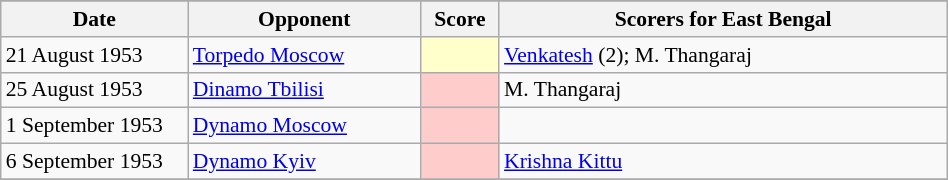<table class="wikitable" style="font-size:90%; width:50%; text-align:left">
<tr>
</tr>
<tr>
<th width="10%" scope="col">Date</th>
<th width="13%" scope="col">Opponent</th>
<th width="2%" scope="col">Score</th>
<th width="25%" scope="col">Scorers for East Bengal</th>
</tr>
<tr>
<td>21 August 1953</td>
<td> <a href='#'>Torpedo Moscow</a></td>
<td bgcolor=#FFFFCC></td>
<td><a href='#'>Venkatesh</a> (2); M. Thangaraj</td>
</tr>
<tr>
<td>25 August 1953</td>
<td> <a href='#'>Dinamo Tbilisi</a></td>
<td bgcolor=#FFCCCC></td>
<td>M. Thangaraj</td>
</tr>
<tr>
<td>1 September 1953</td>
<td> <a href='#'>Dynamo Moscow</a></td>
<td bgcolor=#FFCCCC></td>
<td></td>
</tr>
<tr>
<td>6 September 1953</td>
<td> <a href='#'>Dynamo Kyiv</a></td>
<td bgcolor=#FFCCCC></td>
<td><a href='#'>Krishna Kittu</a></td>
</tr>
<tr>
</tr>
</table>
